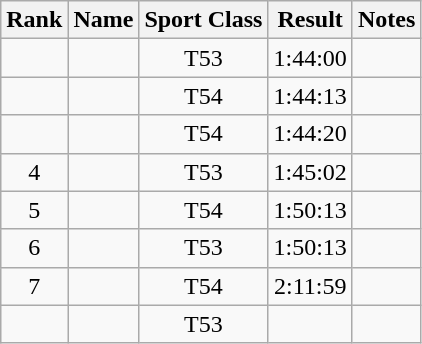<table class="wikitable sortable" style="text-align:center">
<tr>
<th>Rank</th>
<th>Name</th>
<th>Sport Class</th>
<th>Result</th>
<th>Notes</th>
</tr>
<tr>
<td></td>
<td align="left"></td>
<td>T53</td>
<td>1:44:00</td>
<td></td>
</tr>
<tr>
<td></td>
<td align="left"></td>
<td>T54</td>
<td>1:44:13</td>
<td></td>
</tr>
<tr>
<td></td>
<td align="left"></td>
<td>T54</td>
<td>1:44:20</td>
<td></td>
</tr>
<tr>
<td>4</td>
<td align="left"></td>
<td>T53</td>
<td>1:45:02</td>
<td></td>
</tr>
<tr>
<td>5</td>
<td align="left"></td>
<td>T54</td>
<td>1:50:13</td>
<td></td>
</tr>
<tr>
<td>6</td>
<td align="left"></td>
<td>T53</td>
<td>1:50:13</td>
<td></td>
</tr>
<tr>
<td>7</td>
<td align="left"></td>
<td>T54</td>
<td>2:11:59</td>
<td></td>
</tr>
<tr>
<td></td>
<td align="left"></td>
<td>T53</td>
<td></td>
<td></td>
</tr>
</table>
